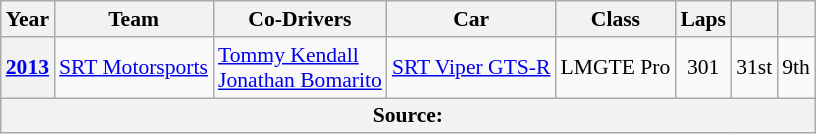<table class="wikitable" style="text-align:center; font-size:90%">
<tr>
<th>Year</th>
<th>Team</th>
<th>Co-Drivers</th>
<th>Car</th>
<th>Class</th>
<th>Laps</th>
<th></th>
<th></th>
</tr>
<tr>
<th><a href='#'>2013</a></th>
<td align="left"> <a href='#'>SRT Motorsports</a></td>
<td align="left"> <a href='#'>Tommy Kendall</a><br> <a href='#'>Jonathan Bomarito</a></td>
<td align="left"><a href='#'>SRT Viper GTS-R</a></td>
<td>LMGTE Pro</td>
<td>301</td>
<td>31st</td>
<td>9th</td>
</tr>
<tr>
<th colspan="8">Source:</th>
</tr>
</table>
